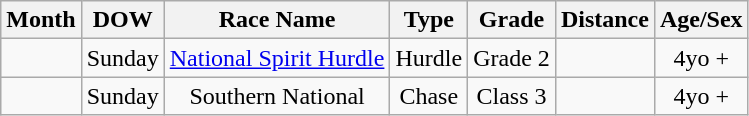<table class = "wikitable sortable" style="text-align:center">
<tr>
<th>Month</th>
<th>DOW</th>
<th>Race Name</th>
<th>Type</th>
<th>Grade</th>
<th>Distance</th>
<th>Age/Sex</th>
</tr>
<tr>
<td></td>
<td>Sunday</td>
<td><a href='#'>National Spirit Hurdle</a></td>
<td>Hurdle</td>
<td class="nowrap">Grade 2</td>
<td></td>
<td>4yo +</td>
</tr>
<tr>
<td></td>
<td>Sunday</td>
<td>Southern National</td>
<td>Chase</td>
<td class="nowrap">Class 3</td>
<td></td>
<td>4yo +</td>
</tr>
</table>
